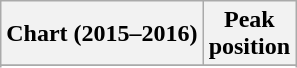<table class="wikitable sortable plainrowheaders" style="text-align:center">
<tr>
<th>Chart (2015–2016)</th>
<th>Peak <br> position</th>
</tr>
<tr>
</tr>
<tr>
</tr>
<tr>
</tr>
<tr>
</tr>
<tr>
</tr>
<tr>
</tr>
<tr>
</tr>
<tr>
</tr>
<tr>
</tr>
<tr>
</tr>
</table>
